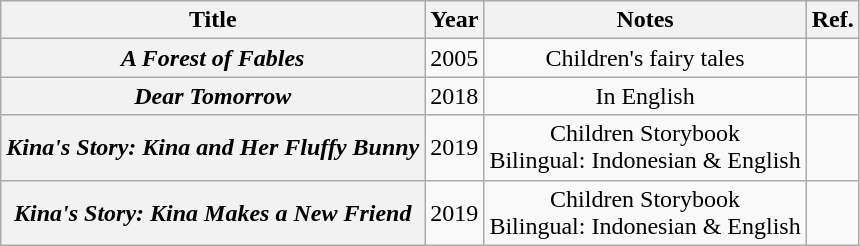<table class="wikitable plainrowheaders" style="text-align:center;">
<tr>
<th scope="col">Title</th>
<th scope="col">Year</th>
<th scope="col">Notes</th>
<th scope="col">Ref.</th>
</tr>
<tr>
<th scope="row"><em>A Forest of Fables</em></th>
<td>2005</td>
<td>Children's fairy tales</td>
<td></td>
</tr>
<tr>
<th scope="row"><em>Dear Tomorrow</em></th>
<td>2018</td>
<td>In English</td>
<td></td>
</tr>
<tr>
<th scope="row"><em>Kina's Story: Kina and Her Fluffy Bunny</em></th>
<td>2019</td>
<td>Children Storybook<br>Bilingual: Indonesian & English</td>
<td></td>
</tr>
<tr>
<th scope="row"><em>Kina's Story: Kina Makes a New Friend</em></th>
<td>2019</td>
<td>Children Storybook<br>Bilingual: Indonesian & English</td>
<td></td>
</tr>
</table>
